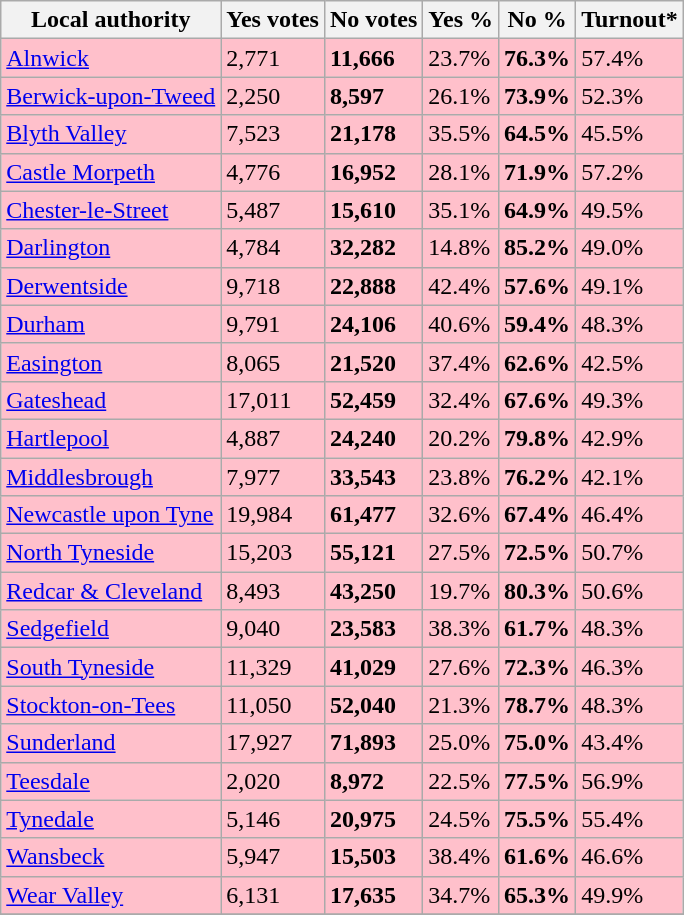<table class="wikitable sortable">
<tr>
<th>Local authority</th>
<th>Yes votes</th>
<th>No votes</th>
<th>Yes %</th>
<th>No %</th>
<th>Turnout*</th>
</tr>
<tr style="background:pink;">
<td><a href='#'>Alnwick</a></td>
<td>2,771</td>
<td><strong>11,666</strong></td>
<td>23.7%</td>
<td><strong>76.3%</strong></td>
<td>57.4%</td>
</tr>
<tr style="background:pink;">
<td><a href='#'>Berwick-upon-Tweed</a></td>
<td>2,250</td>
<td><strong>8,597</strong></td>
<td>26.1%</td>
<td><strong>73.9%</strong></td>
<td>52.3%</td>
</tr>
<tr style="background:pink;">
<td><a href='#'>Blyth Valley</a></td>
<td>7,523</td>
<td><strong>21,178</strong></td>
<td>35.5%</td>
<td><strong>64.5%</strong></td>
<td>45.5%</td>
</tr>
<tr style="background:pink;">
<td><a href='#'>Castle Morpeth</a></td>
<td>4,776</td>
<td><strong>16,952</strong></td>
<td>28.1%</td>
<td><strong>71.9%</strong></td>
<td>57.2%</td>
</tr>
<tr style="background:pink;">
<td><a href='#'>Chester-le-Street</a></td>
<td>5,487</td>
<td><strong>15,610</strong></td>
<td>35.1%</td>
<td><strong>64.9%</strong></td>
<td>49.5%</td>
</tr>
<tr style="background:pink;">
<td><a href='#'>Darlington</a></td>
<td>4,784</td>
<td><strong>32,282</strong></td>
<td>14.8%</td>
<td><strong>85.2%</strong></td>
<td>49.0%</td>
</tr>
<tr style="background:pink;">
<td><a href='#'>Derwentside</a></td>
<td>9,718</td>
<td><strong>22,888</strong></td>
<td>42.4%</td>
<td><strong>57.6%</strong></td>
<td>49.1%</td>
</tr>
<tr style="background:pink;">
<td><a href='#'>Durham</a></td>
<td>9,791</td>
<td><strong>24,106</strong></td>
<td>40.6%</td>
<td><strong>59.4%</strong></td>
<td>48.3%</td>
</tr>
<tr style="background:pink;">
<td><a href='#'>Easington</a></td>
<td>8,065</td>
<td><strong>21,520</strong></td>
<td>37.4%</td>
<td><strong>62.6%</strong></td>
<td>42.5%</td>
</tr>
<tr style="background:pink;">
<td><a href='#'>Gateshead</a></td>
<td>17,011</td>
<td><strong>52,459</strong></td>
<td>32.4%</td>
<td><strong>67.6%</strong></td>
<td>49.3%</td>
</tr>
<tr style="background:pink;">
<td><a href='#'>Hartlepool</a></td>
<td>4,887</td>
<td><strong>24,240</strong></td>
<td>20.2%</td>
<td><strong>79.8%</strong></td>
<td>42.9%</td>
</tr>
<tr style="background:pink;">
<td><a href='#'>Middlesbrough</a></td>
<td>7,977</td>
<td><strong>33,543</strong></td>
<td>23.8%</td>
<td><strong>76.2%</strong></td>
<td>42.1%</td>
</tr>
<tr style="background:pink;">
<td><a href='#'>Newcastle upon Tyne</a></td>
<td>19,984</td>
<td><strong>61,477</strong></td>
<td>32.6%</td>
<td><strong>67.4%</strong></td>
<td>46.4%</td>
</tr>
<tr style="background:pink;">
<td><a href='#'>North Tyneside</a></td>
<td>15,203</td>
<td><strong>55,121</strong></td>
<td>27.5%</td>
<td><strong>72.5%</strong></td>
<td>50.7%</td>
</tr>
<tr style="background:pink;">
<td><a href='#'>Redcar & Cleveland</a></td>
<td>8,493</td>
<td><strong>43,250</strong></td>
<td>19.7%</td>
<td><strong>80.3%</strong></td>
<td>50.6%</td>
</tr>
<tr style="background:pink;">
<td><a href='#'>Sedgefield</a></td>
<td>9,040</td>
<td><strong>23,583</strong></td>
<td>38.3%</td>
<td><strong>61.7%</strong></td>
<td>48.3%</td>
</tr>
<tr style="background:pink;">
<td><a href='#'>South Tyneside</a></td>
<td>11,329</td>
<td><strong>41,029</strong></td>
<td>27.6%</td>
<td><strong>72.3%</strong></td>
<td>46.3%</td>
</tr>
<tr style="background:pink;">
<td><a href='#'>Stockton-on-Tees</a></td>
<td>11,050</td>
<td><strong>52,040</strong></td>
<td>21.3%</td>
<td><strong>78.7%</strong></td>
<td>48.3%</td>
</tr>
<tr style="background:pink;">
<td><a href='#'>Sunderland</a></td>
<td>17,927</td>
<td><strong>71,893</strong></td>
<td>25.0%</td>
<td><strong>75.0%</strong></td>
<td>43.4%</td>
</tr>
<tr style="background:pink;">
<td><a href='#'>Teesdale</a></td>
<td>2,020</td>
<td><strong>8,972</strong></td>
<td>22.5%</td>
<td><strong>77.5%</strong></td>
<td>56.9%</td>
</tr>
<tr style="background:pink;">
<td><a href='#'>Tynedale</a></td>
<td>5,146</td>
<td><strong>20,975</strong></td>
<td>24.5%</td>
<td><strong>75.5%</strong></td>
<td>55.4%</td>
</tr>
<tr style="background:pink;">
<td><a href='#'>Wansbeck</a></td>
<td>5,947</td>
<td><strong>15,503</strong></td>
<td>38.4%</td>
<td><strong>61.6%</strong></td>
<td>46.6%</td>
</tr>
<tr style="background:pink;">
<td><a href='#'>Wear Valley</a></td>
<td>6,131</td>
<td><strong>17,635</strong></td>
<td>34.7%</td>
<td><strong>65.3%</strong></td>
<td>49.9%</td>
</tr>
<tr>
</tr>
</table>
